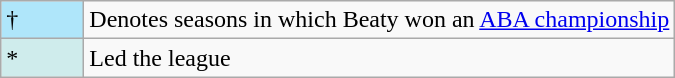<table class="wikitable">
<tr>
<td style="background:#afe6fa; width:3em;">†</td>
<td>Denotes seasons in which Beaty won an <a href='#'>ABA championship</a></td>
</tr>
<tr>
<td style="background:#cfecec; width:3em;">*</td>
<td>Led the league</td>
</tr>
</table>
